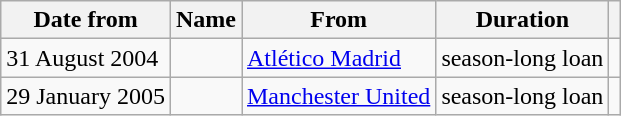<table class="wikitable">
<tr>
<th scope=col>Date from</th>
<th scope=col>Name</th>
<th scope=col>From</th>
<th scope=col>Duration</th>
<th scope=col></th>
</tr>
<tr>
<td>31 August 2004</td>
<td></td>
<td><a href='#'>Atlético Madrid</a></td>
<td>season-long loan</td>
<td></td>
</tr>
<tr>
<td>29 January 2005</td>
<td></td>
<td><a href='#'>Manchester United</a></td>
<td>season-long loan</td>
<td></td>
</tr>
</table>
